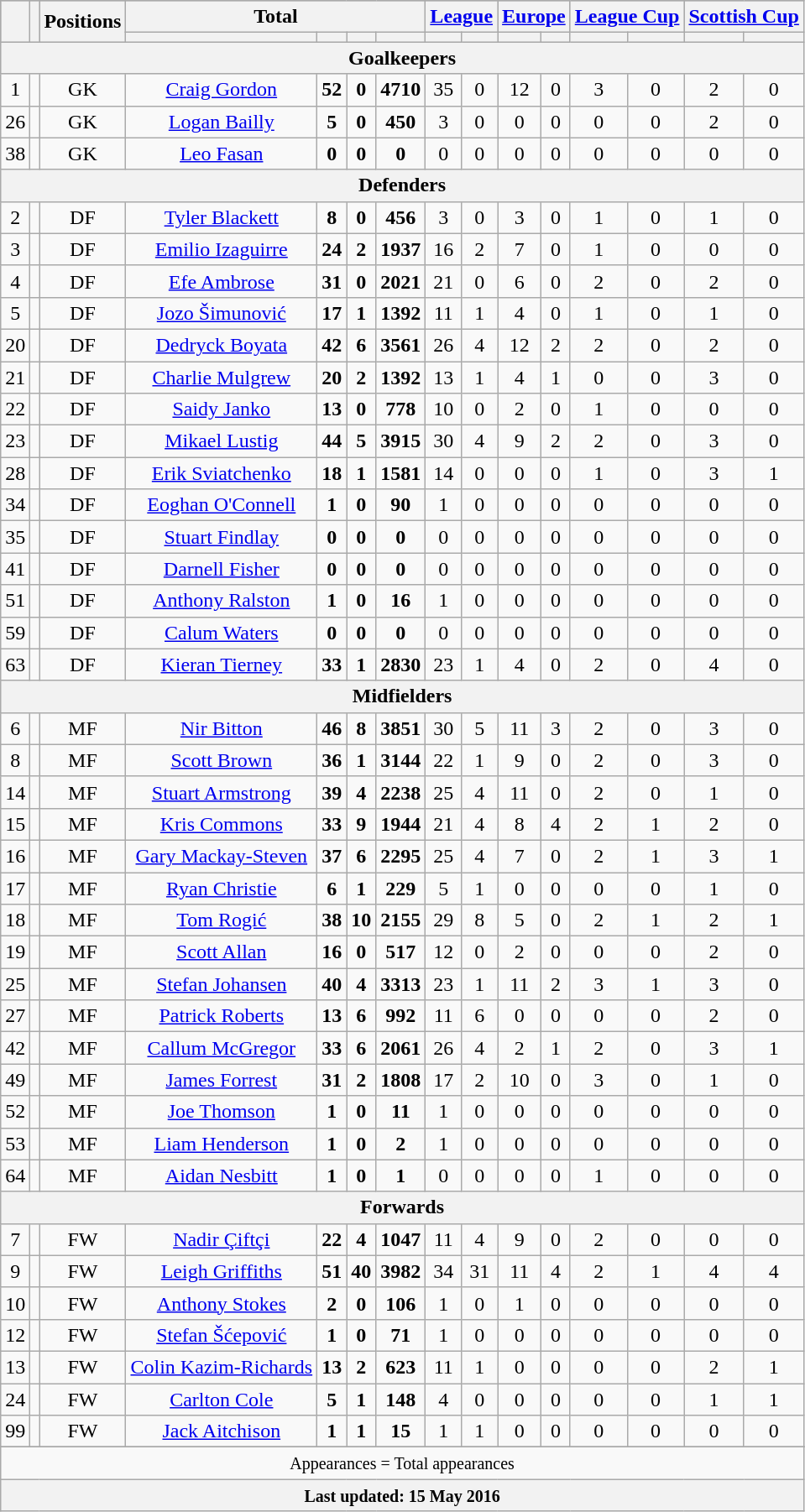<table class="wikitable sortable" style="text-align: center">
<tr align="center" style="background:#9C9C9C">
<th rowspan="2"></th>
<th rowspan="2"></th>
<th rowspan="2">Positions</th>
<th colspan="4">Total</th>
<th colspan="2"><a href='#'>League</a></th>
<th colspan="2"><a href='#'>Europe</a></th>
<th colspan="2"><a href='#'>League Cup</a></th>
<th colspan="2"><a href='#'>Scottish Cup</a></th>
</tr>
<tr style="background:#DCDCDC">
<th></th>
<th></th>
<th></th>
<th></th>
<th></th>
<th></th>
<th></th>
<th></th>
<th></th>
<th></th>
<th></th>
<th></th>
</tr>
<tr style="background:#DCDCDC">
<th colspan="15">Goalkeepers</th>
</tr>
<tr>
<td>1</td>
<td></td>
<td>GK</td>
<td><a href='#'>Craig Gordon</a></td>
<td><strong>52</strong></td>
<td><strong>0</strong></td>
<td><strong>4710</strong></td>
<td>35</td>
<td>0</td>
<td>12</td>
<td>0</td>
<td>3</td>
<td>0</td>
<td>2</td>
<td>0</td>
</tr>
<tr>
<td>26</td>
<td></td>
<td>GK</td>
<td><a href='#'>Logan Bailly</a></td>
<td><strong>5</strong></td>
<td><strong>0</strong></td>
<td><strong>450</strong></td>
<td>3</td>
<td>0</td>
<td>0</td>
<td>0</td>
<td>0</td>
<td>0</td>
<td>2</td>
<td>0</td>
</tr>
<tr>
<td>38</td>
<td></td>
<td>GK</td>
<td><a href='#'>Leo Fasan</a></td>
<td><strong>0</strong></td>
<td><strong>0</strong></td>
<td><strong>0</strong></td>
<td>0</td>
<td>0</td>
<td>0</td>
<td>0</td>
<td>0</td>
<td>0</td>
<td>0</td>
<td>0</td>
</tr>
<tr>
<th colspan="15">Defenders</th>
</tr>
<tr>
<td>2</td>
<td></td>
<td>DF</td>
<td><a href='#'>Tyler Blackett</a></td>
<td><strong>8</strong></td>
<td><strong>0</strong></td>
<td><strong>456</strong></td>
<td>3</td>
<td>0</td>
<td>3</td>
<td>0</td>
<td>1</td>
<td>0</td>
<td>1</td>
<td>0</td>
</tr>
<tr>
<td>3</td>
<td></td>
<td>DF</td>
<td><a href='#'>Emilio Izaguirre</a></td>
<td><strong>24</strong></td>
<td><strong>2</strong></td>
<td><strong>1937</strong></td>
<td>16</td>
<td>2</td>
<td>7</td>
<td>0</td>
<td>1</td>
<td>0</td>
<td>0</td>
<td>0</td>
</tr>
<tr>
<td>4</td>
<td></td>
<td>DF</td>
<td><a href='#'>Efe Ambrose</a></td>
<td><strong>31</strong></td>
<td><strong>0</strong></td>
<td><strong>2021</strong></td>
<td>21</td>
<td>0</td>
<td>6</td>
<td>0</td>
<td>2</td>
<td>0</td>
<td>2</td>
<td>0</td>
</tr>
<tr>
<td>5</td>
<td></td>
<td>DF</td>
<td><a href='#'>Jozo Šimunović</a></td>
<td><strong>17</strong></td>
<td><strong>1</strong></td>
<td><strong>1392</strong></td>
<td>11</td>
<td>1</td>
<td>4</td>
<td>0</td>
<td>1</td>
<td>0</td>
<td>1</td>
<td>0</td>
</tr>
<tr>
<td>20</td>
<td></td>
<td>DF</td>
<td><a href='#'>Dedryck Boyata</a></td>
<td><strong>42</strong></td>
<td><strong>6</strong></td>
<td><strong>3561</strong></td>
<td>26</td>
<td>4</td>
<td>12</td>
<td>2</td>
<td>2</td>
<td>0</td>
<td>2</td>
<td>0</td>
</tr>
<tr>
<td>21</td>
<td></td>
<td>DF</td>
<td><a href='#'>Charlie Mulgrew</a></td>
<td><strong>20</strong></td>
<td><strong>2</strong></td>
<td><strong>1392</strong></td>
<td>13</td>
<td>1</td>
<td>4</td>
<td>1</td>
<td>0</td>
<td>0</td>
<td>3</td>
<td>0</td>
</tr>
<tr>
<td>22</td>
<td></td>
<td>DF</td>
<td><a href='#'>Saidy Janko</a></td>
<td><strong>13</strong></td>
<td><strong>0</strong></td>
<td><strong>778</strong></td>
<td>10</td>
<td>0</td>
<td>2</td>
<td>0</td>
<td>1</td>
<td>0</td>
<td>0</td>
<td>0</td>
</tr>
<tr>
<td>23</td>
<td></td>
<td>DF</td>
<td><a href='#'>Mikael Lustig</a></td>
<td><strong>44</strong></td>
<td><strong>5</strong></td>
<td><strong>3915</strong></td>
<td>30</td>
<td>4</td>
<td>9</td>
<td>2</td>
<td>2</td>
<td>0</td>
<td>3</td>
<td>0</td>
</tr>
<tr>
<td>28</td>
<td></td>
<td>DF</td>
<td><a href='#'>Erik Sviatchenko</a></td>
<td><strong>18</strong></td>
<td><strong>1</strong></td>
<td><strong>1581</strong></td>
<td>14</td>
<td>0</td>
<td>0</td>
<td>0</td>
<td>1</td>
<td>0</td>
<td>3</td>
<td>1</td>
</tr>
<tr>
<td>34</td>
<td></td>
<td>DF</td>
<td><a href='#'>Eoghan O'Connell</a></td>
<td><strong>1</strong></td>
<td><strong>0</strong></td>
<td><strong>90</strong></td>
<td>1</td>
<td>0</td>
<td>0</td>
<td>0</td>
<td>0</td>
<td>0</td>
<td>0</td>
<td>0</td>
</tr>
<tr>
<td>35</td>
<td></td>
<td>DF</td>
<td><a href='#'>Stuart Findlay</a></td>
<td><strong>0</strong></td>
<td><strong>0</strong></td>
<td><strong>0</strong></td>
<td>0</td>
<td>0</td>
<td>0</td>
<td>0</td>
<td>0</td>
<td>0</td>
<td>0</td>
<td>0</td>
</tr>
<tr>
<td>41</td>
<td></td>
<td>DF</td>
<td><a href='#'>Darnell Fisher</a></td>
<td><strong>0</strong></td>
<td><strong>0</strong></td>
<td><strong>0</strong></td>
<td>0</td>
<td>0</td>
<td>0</td>
<td>0</td>
<td>0</td>
<td>0</td>
<td>0</td>
<td>0</td>
</tr>
<tr>
<td>51</td>
<td></td>
<td>DF</td>
<td><a href='#'>Anthony Ralston</a></td>
<td><strong>1</strong></td>
<td><strong>0</strong></td>
<td><strong>16</strong></td>
<td>1</td>
<td>0</td>
<td>0</td>
<td>0</td>
<td>0</td>
<td>0</td>
<td>0</td>
<td>0</td>
</tr>
<tr>
<td>59</td>
<td></td>
<td>DF</td>
<td><a href='#'>Calum Waters</a></td>
<td><strong>0</strong></td>
<td><strong>0</strong></td>
<td><strong>0</strong></td>
<td>0</td>
<td>0</td>
<td>0</td>
<td>0</td>
<td>0</td>
<td>0</td>
<td>0</td>
<td>0</td>
</tr>
<tr>
<td>63</td>
<td></td>
<td>DF</td>
<td><a href='#'>Kieran Tierney</a></td>
<td><strong>33</strong></td>
<td><strong>1</strong></td>
<td><strong>2830</strong></td>
<td>23</td>
<td>1</td>
<td>4</td>
<td>0</td>
<td>2</td>
<td>0</td>
<td>4</td>
<td>0</td>
</tr>
<tr>
<th colspan="15">Midfielders</th>
</tr>
<tr>
<td>6</td>
<td></td>
<td>MF</td>
<td><a href='#'>Nir Bitton</a></td>
<td><strong>46</strong></td>
<td><strong>8</strong></td>
<td><strong>3851</strong></td>
<td>30</td>
<td>5</td>
<td>11</td>
<td>3</td>
<td>2</td>
<td>0</td>
<td>3</td>
<td>0</td>
</tr>
<tr>
<td>8</td>
<td></td>
<td>MF</td>
<td><a href='#'>Scott Brown</a></td>
<td><strong>36</strong></td>
<td><strong>1</strong></td>
<td><strong>3144</strong></td>
<td>22</td>
<td>1</td>
<td>9</td>
<td>0</td>
<td>2</td>
<td>0</td>
<td>3</td>
<td>0</td>
</tr>
<tr>
<td>14</td>
<td></td>
<td>MF</td>
<td><a href='#'>Stuart Armstrong</a></td>
<td><strong>39</strong></td>
<td><strong>4</strong></td>
<td><strong>2238</strong></td>
<td>25</td>
<td>4</td>
<td>11</td>
<td>0</td>
<td>2</td>
<td>0</td>
<td>1</td>
<td>0</td>
</tr>
<tr>
<td>15</td>
<td></td>
<td>MF</td>
<td><a href='#'>Kris Commons</a></td>
<td><strong>33</strong></td>
<td><strong>9</strong></td>
<td><strong>1944</strong></td>
<td>21</td>
<td>4</td>
<td>8</td>
<td>4</td>
<td>2</td>
<td>1</td>
<td>2</td>
<td>0</td>
</tr>
<tr>
<td>16</td>
<td></td>
<td>MF</td>
<td><a href='#'>Gary Mackay-Steven</a></td>
<td><strong>37</strong></td>
<td><strong>6</strong></td>
<td><strong>2295</strong></td>
<td>25</td>
<td>4</td>
<td>7</td>
<td>0</td>
<td>2</td>
<td>1</td>
<td>3</td>
<td>1</td>
</tr>
<tr>
<td>17</td>
<td></td>
<td>MF</td>
<td><a href='#'>Ryan Christie</a></td>
<td><strong>6</strong></td>
<td><strong>1</strong></td>
<td><strong>229</strong></td>
<td>5</td>
<td>1</td>
<td>0</td>
<td>0</td>
<td>0</td>
<td>0</td>
<td>1</td>
<td>0</td>
</tr>
<tr>
<td>18</td>
<td></td>
<td>MF</td>
<td><a href='#'>Tom Rogić</a></td>
<td><strong>38</strong></td>
<td><strong>10</strong></td>
<td><strong>2155</strong></td>
<td>29</td>
<td>8</td>
<td>5</td>
<td>0</td>
<td>2</td>
<td>1</td>
<td>2</td>
<td>1</td>
</tr>
<tr>
<td>19</td>
<td></td>
<td>MF</td>
<td><a href='#'>Scott Allan</a></td>
<td><strong>16</strong></td>
<td><strong>0</strong></td>
<td><strong>517</strong></td>
<td>12</td>
<td>0</td>
<td>2</td>
<td>0</td>
<td>0</td>
<td>0</td>
<td>2</td>
<td>0</td>
</tr>
<tr>
<td>25</td>
<td></td>
<td>MF</td>
<td><a href='#'>Stefan Johansen</a></td>
<td><strong>40</strong></td>
<td><strong>4</strong></td>
<td><strong>3313</strong></td>
<td>23</td>
<td>1</td>
<td>11</td>
<td>2</td>
<td>3</td>
<td>1</td>
<td>3</td>
<td>0</td>
</tr>
<tr>
<td>27</td>
<td></td>
<td>MF</td>
<td><a href='#'>Patrick Roberts</a></td>
<td><strong>13</strong></td>
<td><strong>6</strong></td>
<td><strong>992</strong></td>
<td>11</td>
<td>6</td>
<td>0</td>
<td>0</td>
<td>0</td>
<td>0</td>
<td>2</td>
<td>0</td>
</tr>
<tr>
<td>42</td>
<td></td>
<td>MF</td>
<td><a href='#'>Callum McGregor</a></td>
<td><strong>33</strong></td>
<td><strong>6</strong></td>
<td><strong>2061</strong></td>
<td>26</td>
<td>4</td>
<td>2</td>
<td>1</td>
<td>2</td>
<td>0</td>
<td>3</td>
<td>1</td>
</tr>
<tr>
<td>49</td>
<td></td>
<td>MF</td>
<td><a href='#'>James Forrest</a></td>
<td><strong>31</strong></td>
<td><strong>2</strong></td>
<td><strong>1808</strong></td>
<td>17</td>
<td>2</td>
<td>10</td>
<td>0</td>
<td>3</td>
<td>0</td>
<td>1</td>
<td>0</td>
</tr>
<tr>
<td>52</td>
<td></td>
<td>MF</td>
<td><a href='#'>Joe Thomson</a></td>
<td><strong>1</strong></td>
<td><strong>0</strong></td>
<td><strong>11</strong></td>
<td>1</td>
<td>0</td>
<td>0</td>
<td>0</td>
<td>0</td>
<td>0</td>
<td>0</td>
<td>0</td>
</tr>
<tr>
<td>53</td>
<td></td>
<td>MF</td>
<td><a href='#'>Liam Henderson</a></td>
<td><strong>1</strong></td>
<td><strong>0</strong></td>
<td><strong>2</strong></td>
<td>1</td>
<td>0</td>
<td>0</td>
<td>0</td>
<td>0</td>
<td>0</td>
<td>0</td>
<td>0</td>
</tr>
<tr>
<td>64</td>
<td></td>
<td>MF</td>
<td><a href='#'>Aidan Nesbitt</a></td>
<td><strong>1</strong></td>
<td><strong>0</strong></td>
<td><strong>1</strong></td>
<td>0</td>
<td>0</td>
<td>0</td>
<td>0</td>
<td>1</td>
<td>0</td>
<td>0</td>
<td>0</td>
</tr>
<tr>
<th colspan="15">Forwards</th>
</tr>
<tr>
<td>7</td>
<td></td>
<td>FW</td>
<td><a href='#'>Nadir Çiftçi</a></td>
<td><strong>22</strong></td>
<td><strong>4</strong></td>
<td><strong>1047</strong></td>
<td>11</td>
<td>4</td>
<td>9</td>
<td>0</td>
<td>2</td>
<td>0</td>
<td>0</td>
<td>0</td>
</tr>
<tr>
<td>9</td>
<td></td>
<td>FW</td>
<td><a href='#'>Leigh Griffiths</a></td>
<td><strong>51</strong></td>
<td><strong>40</strong></td>
<td><strong>3982</strong></td>
<td>34</td>
<td>31</td>
<td>11</td>
<td>4</td>
<td>2</td>
<td>1</td>
<td>4</td>
<td>4</td>
</tr>
<tr>
<td>10</td>
<td></td>
<td>FW</td>
<td><a href='#'>Anthony Stokes</a></td>
<td><strong>2</strong></td>
<td><strong>0</strong></td>
<td><strong>106</strong></td>
<td>1</td>
<td>0</td>
<td>1</td>
<td>0</td>
<td>0</td>
<td>0</td>
<td>0</td>
<td>0</td>
</tr>
<tr>
<td>12</td>
<td></td>
<td>FW</td>
<td><a href='#'>Stefan Šćepović</a></td>
<td><strong>1</strong></td>
<td><strong>0</strong></td>
<td><strong>71</strong></td>
<td>1</td>
<td>0</td>
<td>0</td>
<td>0</td>
<td>0</td>
<td>0</td>
<td>0</td>
<td>0</td>
</tr>
<tr>
<td>13</td>
<td></td>
<td>FW</td>
<td><a href='#'>Colin Kazim-Richards</a></td>
<td><strong>13</strong></td>
<td><strong>2</strong></td>
<td><strong>623</strong></td>
<td>11</td>
<td>1</td>
<td>0</td>
<td>0</td>
<td>0</td>
<td>0</td>
<td>2</td>
<td>1</td>
</tr>
<tr>
<td>24</td>
<td></td>
<td>FW</td>
<td><a href='#'>Carlton Cole</a></td>
<td><strong>5</strong></td>
<td><strong>1</strong></td>
<td><strong>148</strong></td>
<td>4</td>
<td>0</td>
<td>0</td>
<td>0</td>
<td>0</td>
<td>0</td>
<td>1</td>
<td>1</td>
</tr>
<tr>
<td>99</td>
<td></td>
<td>FW</td>
<td><a href='#'>Jack Aitchison</a></td>
<td><strong>1</strong></td>
<td><strong>1</strong></td>
<td><strong>15</strong></td>
<td>1</td>
<td>1</td>
<td>0</td>
<td>0</td>
<td>0</td>
<td>0</td>
<td>0</td>
<td>0</td>
</tr>
<tr>
</tr>
<tr>
<td 23! colspan="16"><small>Appearances = Total appearances</small></td>
</tr>
<tr align="left">
<th colspan="16"><small>Last updated: 15 May 2016</small></th>
</tr>
</table>
